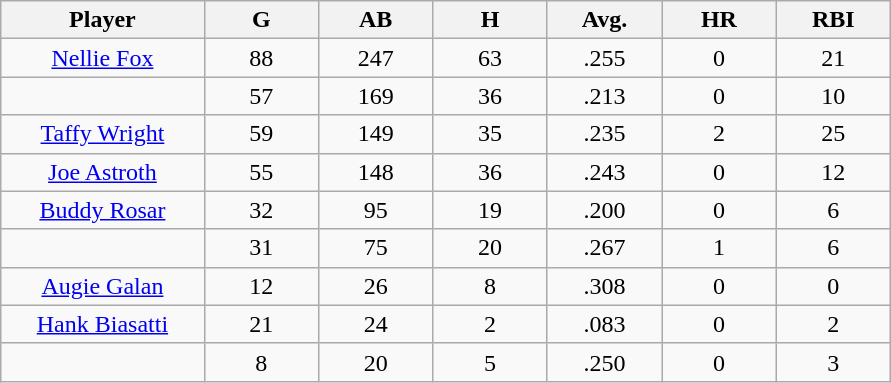<table class="wikitable sortable">
<tr>
<th bgcolor="#DDDDFF" width="16%">Player</th>
<th bgcolor="#DDDDFF" width="9%">G</th>
<th bgcolor="#DDDDFF" width="9%">AB</th>
<th bgcolor="#DDDDFF" width="9%">H</th>
<th bgcolor="#DDDDFF" width="9%">Avg.</th>
<th bgcolor="#DDDDFF" width="9%">HR</th>
<th bgcolor="#DDDDFF" width="9%">RBI</th>
</tr>
<tr align="center">
<td><a href='#'>Nellie Fox</a></td>
<td>88</td>
<td>247</td>
<td>63</td>
<td>.255</td>
<td>0</td>
<td>21</td>
</tr>
<tr align="center">
<td></td>
<td>57</td>
<td>169</td>
<td>36</td>
<td>.213</td>
<td>0</td>
<td>10</td>
</tr>
<tr align="center">
<td><a href='#'>Taffy Wright</a></td>
<td>59</td>
<td>149</td>
<td>35</td>
<td>.235</td>
<td>2</td>
<td>25</td>
</tr>
<tr align="center">
<td><a href='#'>Joe Astroth</a></td>
<td>55</td>
<td>148</td>
<td>36</td>
<td>.243</td>
<td>0</td>
<td>12</td>
</tr>
<tr align="center">
<td><a href='#'>Buddy Rosar</a></td>
<td>32</td>
<td>95</td>
<td>19</td>
<td>.200</td>
<td>0</td>
<td>6</td>
</tr>
<tr align="center">
<td></td>
<td>31</td>
<td>75</td>
<td>20</td>
<td>.267</td>
<td>1</td>
<td>6</td>
</tr>
<tr align="center">
<td><a href='#'>Augie Galan</a></td>
<td>12</td>
<td>26</td>
<td>8</td>
<td>.308</td>
<td>0</td>
<td>0</td>
</tr>
<tr align="center">
<td><a href='#'>Hank Biasatti</a></td>
<td>21</td>
<td>24</td>
<td>2</td>
<td>.083</td>
<td>0</td>
<td>2</td>
</tr>
<tr align="center">
<td></td>
<td>8</td>
<td>20</td>
<td>5</td>
<td>.250</td>
<td>0</td>
<td>3</td>
</tr>
</table>
